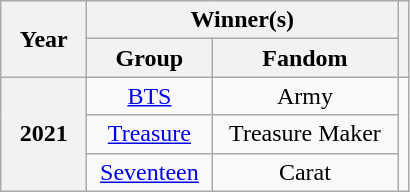<table class="wikitable plainrowheaders" style="text-align: center">
<tr>
<th scope="col" rowspan="2" width="50">Year</th>
<th colspan="2" width="200">Winner(s)</th>
<th scope="col" rowspan="2"></th>
</tr>
<tr>
<th>Group</th>
<th>Fandom</th>
</tr>
<tr>
<th rowspan="3" scope="row" style="text-align:center;">2021</th>
<td><a href='#'>BTS</a></td>
<td>Army</td>
<td rowspan="3"></td>
</tr>
<tr>
<td><a href='#'>Treasure</a></td>
<td>Treasure Maker</td>
</tr>
<tr>
<td><a href='#'>Seventeen</a></td>
<td>Carat</td>
</tr>
</table>
